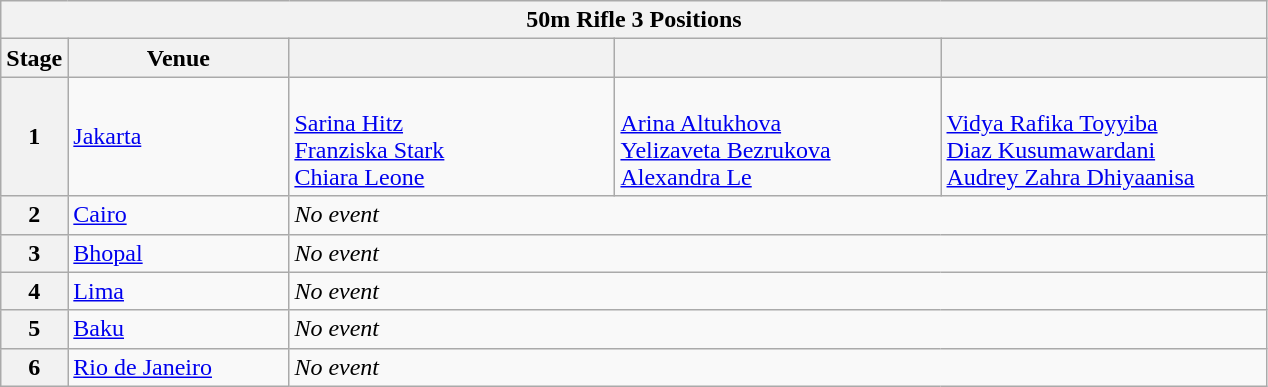<table class="wikitable">
<tr>
<th colspan="5">50m Rifle 3 Positions</th>
</tr>
<tr>
<th>Stage</th>
<th width=140>Venue</th>
<th width=210></th>
<th width=210></th>
<th width=210></th>
</tr>
<tr>
<th>1</th>
<td> <a href='#'>Jakarta</a></td>
<td> <br> <a href='#'>Sarina Hitz</a> <br> <a href='#'>Franziska Stark</a> <br> <a href='#'>Chiara Leone</a></td>
<td> <br>  <a href='#'>Arina Altukhova</a> <br> <a href='#'>Yelizaveta Bezrukova</a>  <br> <a href='#'>Alexandra Le</a></td>
<td> <br> <a href='#'>Vidya Rafika Toyyiba</a> <br> <a href='#'>Diaz Kusumawardani</a> <br> <a href='#'>Audrey Zahra Dhiyaanisa</a></td>
</tr>
<tr>
<th>2</th>
<td> <a href='#'>Cairo</a></td>
<td colspan="3"><em>No event</em></td>
</tr>
<tr>
<th>3</th>
<td> <a href='#'>Bhopal</a></td>
<td colspan="3"><em>No event</em></td>
</tr>
<tr>
<th>4</th>
<td> <a href='#'>Lima</a></td>
<td colspan="3"><em>No event</em></td>
</tr>
<tr>
<th>5</th>
<td> <a href='#'>Baku</a></td>
<td colspan="3"><em>No event</em></td>
</tr>
<tr>
<th>6</th>
<td> <a href='#'>Rio de Janeiro</a></td>
<td colspan="3"><em>No event</em></td>
</tr>
</table>
